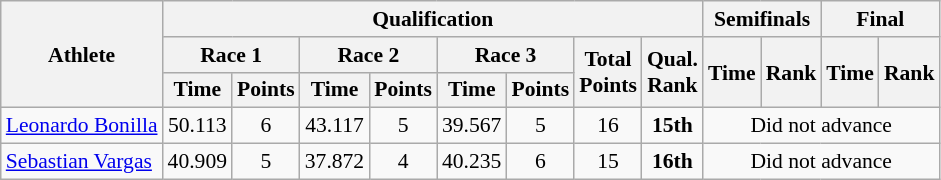<table class="wikitable" border="1" style="font-size:90%">
<tr>
<th rowspan=3>Athlete</th>
<th colspan=8>Qualification</th>
<th colspan=2>Semifinals</th>
<th colspan=2>Final</th>
</tr>
<tr>
<th colspan=2>Race 1</th>
<th colspan=2>Race 2</th>
<th colspan=2>Race 3</th>
<th rowspan=2>Total<br>Points</th>
<th rowspan=2>Qual.<br>Rank</th>
<th rowspan=2>Time</th>
<th rowspan=2>Rank</th>
<th rowspan=2>Time</th>
<th rowspan=2>Rank</th>
</tr>
<tr>
<th>Time</th>
<th>Points</th>
<th>Time</th>
<th>Points</th>
<th>Time</th>
<th>Points</th>
</tr>
<tr>
<td><a href='#'>Leonardo Bonilla</a></td>
<td align=center>50.113</td>
<td align=center>6</td>
<td align=center>43.117</td>
<td align=center>5</td>
<td align=center>39.567</td>
<td align=center>5</td>
<td align=center>16</td>
<td align=center><strong>15th</strong></td>
<td align=center colspan=7>Did not advance</td>
</tr>
<tr>
<td><a href='#'>Sebastian Vargas</a></td>
<td align=center>40.909</td>
<td align=center>5</td>
<td align=center>37.872</td>
<td align=center>4</td>
<td align=center>40.235</td>
<td align=center>6</td>
<td align=center>15</td>
<td align=center><strong>16th</strong></td>
<td align=center colspan=7>Did not advance</td>
</tr>
</table>
